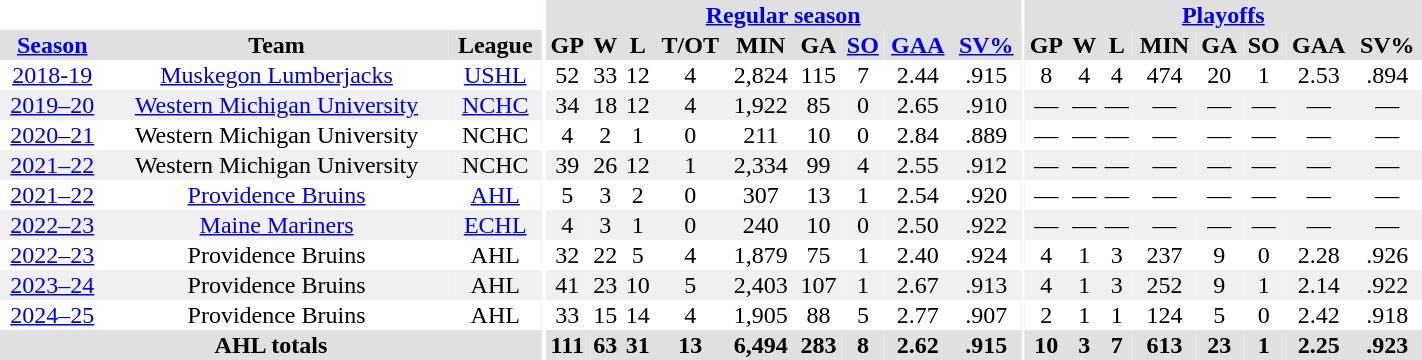<table border="0" cellpadding="1" cellspacing="0" style="text-align:center; width:75%;">
<tr bgcolor="#e0e0e0">
<th colspan="3" bgcolor="#ffffff"></th>
<th rowspan="102" bgcolor="#ffffff"></th>
<th colspan="9" bgcolor="#e0e0e0"><a href='#'>Regular season</a></th>
<th rowspan="102" bgcolor="#ffffff"></th>
<th colspan="8" bgcolor="#e0e0e0"><a href='#'>Playoffs</a></th>
</tr>
<tr bgcolor="#e0e0e0">
<th><a href='#'>Season</a></th>
<th>Team</th>
<th>League</th>
<th>GP</th>
<th>W</th>
<th>L</th>
<th>T/OT</th>
<th>MIN</th>
<th>GA</th>
<th><a href='#'>SO</a></th>
<th><a href='#'>GAA</a></th>
<th><a href='#'>SV%</a></th>
<th>GP</th>
<th>W</th>
<th>L</th>
<th>MIN</th>
<th>GA</th>
<th>SO</th>
<th>GAA</th>
<th>SV%</th>
</tr>
<tr>
<td><a href='#'>2018-19</a></td>
<td><a href='#'>Muskegon Lumberjacks</a></td>
<td><a href='#'>USHL</a></td>
<td>52</td>
<td>33</td>
<td>12</td>
<td>4</td>
<td>2,824</td>
<td>115</td>
<td>7</td>
<td>2.44</td>
<td>.915</td>
<td>8</td>
<td>4</td>
<td>4</td>
<td>474</td>
<td>20</td>
<td>1</td>
<td>2.53</td>
<td>.894</td>
</tr>
<tr bgcolor="#f0f0f0">
<td><a href='#'>2019–20</a></td>
<td><a href='#'>Western Michigan University</a></td>
<td><a href='#'>NCHC</a></td>
<td>34</td>
<td>18</td>
<td>12</td>
<td>4</td>
<td>1,922</td>
<td>85</td>
<td>0</td>
<td>2.65</td>
<td>.910</td>
<td>—</td>
<td>—</td>
<td>—</td>
<td>—</td>
<td>—</td>
<td>—</td>
<td>—</td>
<td>—</td>
</tr>
<tr>
<td><a href='#'>2020–21</a></td>
<td>Western Michigan University</td>
<td>NCHC</td>
<td>4</td>
<td>2</td>
<td>1</td>
<td>0</td>
<td>211</td>
<td>10</td>
<td>0</td>
<td>2.84</td>
<td>.889</td>
<td>—</td>
<td>—</td>
<td>—</td>
<td>—</td>
<td>—</td>
<td>—</td>
<td>—</td>
<td>—</td>
</tr>
<tr bgcolor="#f0f0f0">
<td><a href='#'>2021–22</a></td>
<td>Western Michigan University</td>
<td>NCHC</td>
<td>39</td>
<td>26</td>
<td>12</td>
<td>1</td>
<td>2,334</td>
<td>99</td>
<td>4</td>
<td>2.55</td>
<td>.912</td>
<td>—</td>
<td>—</td>
<td>—</td>
<td>—</td>
<td>—</td>
<td>—</td>
<td>—</td>
<td>—</td>
</tr>
<tr>
<td><a href='#'>2021–22</a></td>
<td><a href='#'>Providence Bruins</a></td>
<td><a href='#'>AHL</a></td>
<td>5</td>
<td>3</td>
<td>2</td>
<td>0</td>
<td>307</td>
<td>13</td>
<td>1</td>
<td>2.54</td>
<td>.920</td>
<td>—</td>
<td>—</td>
<td>—</td>
<td>—</td>
<td>—</td>
<td>—</td>
<td>—</td>
<td>—</td>
</tr>
<tr bgcolor="#f0f0f0">
<td><a href='#'>2022–23</a></td>
<td><a href='#'>Maine Mariners</a></td>
<td><a href='#'>ECHL</a></td>
<td>4</td>
<td>3</td>
<td>1</td>
<td>0</td>
<td>240</td>
<td>10</td>
<td>0</td>
<td>2.50</td>
<td>.922</td>
<td>—</td>
<td>—</td>
<td>—</td>
<td>—</td>
<td>—</td>
<td>—</td>
<td>—</td>
<td>—</td>
</tr>
<tr>
<td><a href='#'>2022–23</a></td>
<td>Providence Bruins</td>
<td>AHL</td>
<td>32</td>
<td>22</td>
<td>5</td>
<td>4</td>
<td>1,879</td>
<td>75</td>
<td>1</td>
<td>2.40</td>
<td>.924</td>
<td>4</td>
<td>1</td>
<td>3</td>
<td>237</td>
<td>9</td>
<td>0</td>
<td>2.28</td>
<td>.926</td>
</tr>
<tr bgcolor="#f0f0f0">
<td><a href='#'>2023–24</a></td>
<td>Providence Bruins</td>
<td>AHL</td>
<td>41</td>
<td>23</td>
<td>10</td>
<td>5</td>
<td>2,403</td>
<td>107</td>
<td>1</td>
<td>2.67</td>
<td>.913</td>
<td>4</td>
<td>1</td>
<td>3</td>
<td>252</td>
<td>9</td>
<td>1</td>
<td>2.14</td>
<td>.922</td>
</tr>
<tr>
<td><a href='#'>2024–25</a></td>
<td>Providence Bruins</td>
<td>AHL</td>
<td>33</td>
<td>15</td>
<td>14</td>
<td>4</td>
<td>1,905</td>
<td>88</td>
<td>5</td>
<td>2.77</td>
<td>.907</td>
<td>2</td>
<td>1</td>
<td>1</td>
<td>124</td>
<td>5</td>
<td>0</td>
<td>2.42</td>
<td>.918</td>
</tr>
<tr bgcolor="#e0e0e0">
<th colspan="3">AHL totals</th>
<th>111</th>
<th>63</th>
<th>31</th>
<th>13</th>
<th>6,494</th>
<th>283</th>
<th>8</th>
<th>2.62</th>
<th>.915</th>
<th>10</th>
<th>3</th>
<th>7</th>
<th>613</th>
<th>23</th>
<th>1</th>
<th>2.25</th>
<th>.923</th>
</tr>
</table>
